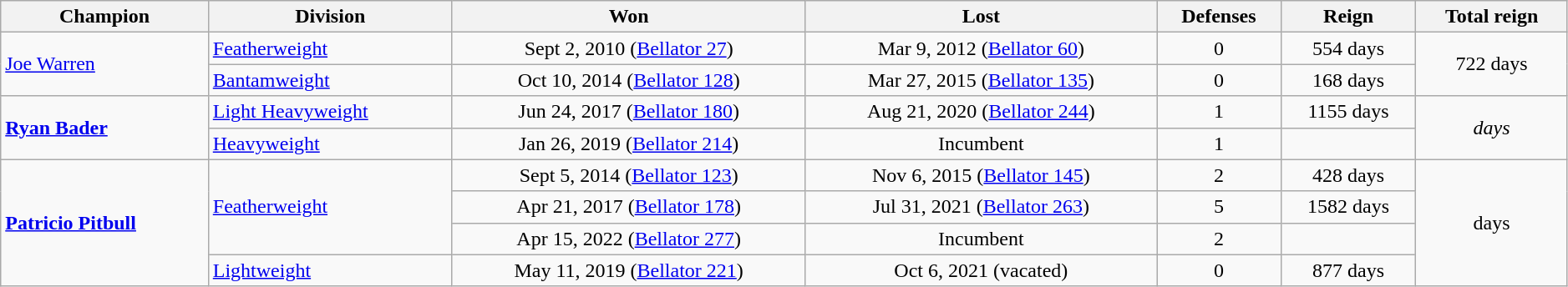<table class="wikitable"  style="width:99%; text-align:left;">
<tr>
<th>Champion</th>
<th>Division</th>
<th>Won</th>
<th>Lost</th>
<th>Defenses</th>
<th>Reign</th>
<th>Total reign</th>
</tr>
<tr>
<td rowspan="2"> <a href='#'> Joe Warren</a></td>
<td><a href='#'>Featherweight</a></td>
<td style="text-align:center;">Sept 2, 2010 (<a href='#'>Bellator 27</a>)</td>
<td style="text-align:center;">Mar 9, 2012 (<a href='#'>Bellator 60</a>)</td>
<td style="text-align:center">0</td>
<td style="text-align:center">554 days</td>
<td rowspan="2" style="text-align:center">722 days</td>
</tr>
<tr>
<td><a href='#'>Bantamweight</a></td>
<td style="text-align:center;">Oct 10, 2014 (<a href='#'>Bellator 128</a>)</td>
<td style="text-align:center;">Mar 27, 2015 (<a href='#'>Bellator 135</a>)</td>
<td style="text-align:center">0</td>
<td style="text-align:center">168 days</td>
</tr>
<tr>
<td rowspan="2"><strong> <a href='#'>Ryan Bader</a></strong></td>
<td><a href='#'>Light Heavyweight</a></td>
<td style="text-align:center;">Jun 24, 2017 (<a href='#'>Bellator 180</a>)</td>
<td style="text-align:center;">Aug 21, 2020 (<a href='#'>Bellator 244</a>)</td>
<td style="text-align:center">1</td>
<td style="text-align:center">1155 days</td>
<td rowspan="2" style="text-align:center"><em> days</em></td>
</tr>
<tr>
<td><a href='#'>Heavyweight</a></td>
<td style="text-align:center;">Jan 26, 2019 (<a href='#'>Bellator 214</a>)</td>
<td style="text-align:center;">Incumbent</td>
<td style="text-align:center">1</td>
<td style="text-align:center"><em></em></td>
</tr>
<tr>
<td rowspan="4"><strong> <a href='#'>Patricio Pitbull</a></strong></td>
<td rowspan="3"><a href='#'>Featherweight</a></td>
<td style="text-align:center;">Sept 5, 2014 (<a href='#'>Bellator 123</a>)</td>
<td style="text-align:center;">Nov 6, 2015 (<a href='#'>Bellator 145</a>)</td>
<td style="text-align:center">2</td>
<td style="text-align:center">428 days</td>
<td rowspan="4" style="text-align:center"> days</td>
</tr>
<tr>
<td style="text-align:center;">Apr 21, 2017 (<a href='#'>Bellator 178</a>)</td>
<td style="text-align:center;">Jul 31, 2021 (<a href='#'>Bellator 263</a>)</td>
<td style="text-align:center">5</td>
<td style="text-align:center">1582 days</td>
</tr>
<tr>
<td style="text-align:center;">Apr 15, 2022 (<a href='#'>Bellator 277</a>)</td>
<td style="text-align:center;">Incumbent</td>
<td style="text-align:center">2</td>
<td style="text-align:center"><em></em></td>
</tr>
<tr>
<td><a href='#'>Lightweight</a></td>
<td style="text-align:center;">May 11, 2019 (<a href='#'>Bellator 221</a>)</td>
<td style="text-align:center;">Oct 6, 2021 (vacated)</td>
<td style="text-align:center">0</td>
<td style="text-align:center">877 days</td>
</tr>
</table>
